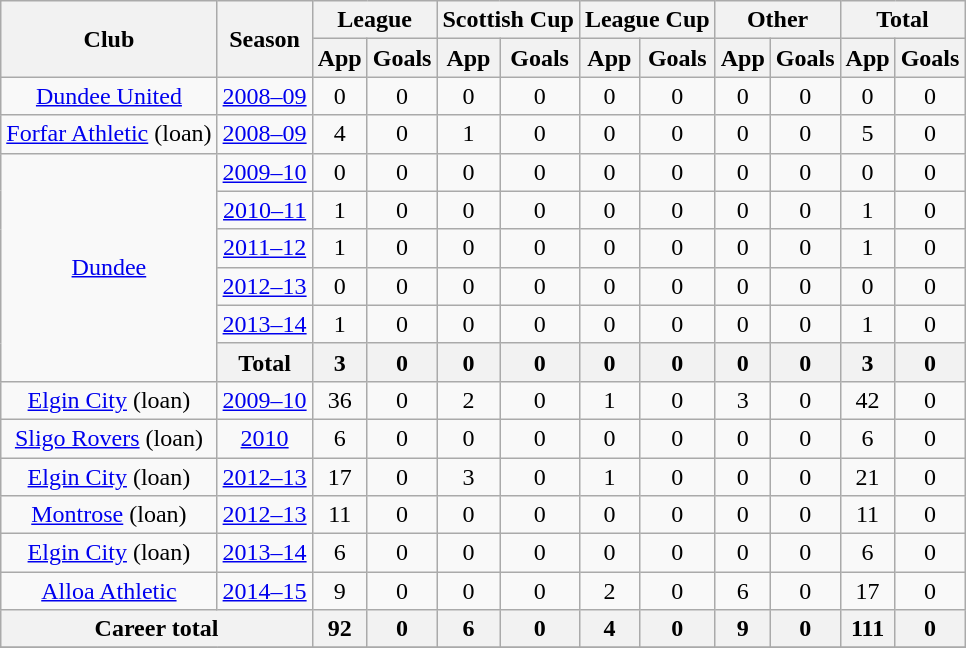<table class="wikitable">
<tr>
<th rowspan=2>Club</th>
<th rowspan=2>Season</th>
<th colspan=2>League</th>
<th colspan=2>Scottish Cup</th>
<th colspan=2>League Cup</th>
<th colspan=2>Other</th>
<th colspan=2>Total</th>
</tr>
<tr>
<th>App</th>
<th>Goals</th>
<th>App</th>
<th>Goals</th>
<th>App</th>
<th>Goals</th>
<th>App</th>
<th>Goals</th>
<th>App</th>
<th>Goals</th>
</tr>
<tr align=center>
<td rowspan=1><a href='#'>Dundee United</a></td>
<td><a href='#'>2008–09</a></td>
<td>0</td>
<td>0</td>
<td>0</td>
<td>0</td>
<td>0</td>
<td>0</td>
<td>0</td>
<td>0</td>
<td>0</td>
<td>0</td>
</tr>
<tr align=center>
<td rowspan=1><a href='#'>Forfar Athletic</a> (loan)</td>
<td><a href='#'>2008–09</a></td>
<td>4</td>
<td>0</td>
<td>1</td>
<td>0</td>
<td>0</td>
<td>0</td>
<td>0</td>
<td>0</td>
<td>5</td>
<td>0</td>
</tr>
<tr align=center>
<td rowspan=6><a href='#'>Dundee</a></td>
<td><a href='#'>2009–10</a></td>
<td>0</td>
<td>0</td>
<td>0</td>
<td>0</td>
<td>0</td>
<td>0</td>
<td>0</td>
<td>0</td>
<td>0</td>
<td>0</td>
</tr>
<tr align=center>
<td><a href='#'>2010–11</a></td>
<td>1</td>
<td>0</td>
<td>0</td>
<td>0</td>
<td>0</td>
<td>0</td>
<td>0</td>
<td>0</td>
<td>1</td>
<td>0</td>
</tr>
<tr align=center>
<td><a href='#'>2011–12</a></td>
<td>1</td>
<td>0</td>
<td>0</td>
<td>0</td>
<td>0</td>
<td>0</td>
<td>0</td>
<td>0</td>
<td>1</td>
<td>0</td>
</tr>
<tr align=center>
<td><a href='#'>2012–13</a></td>
<td>0</td>
<td>0</td>
<td>0</td>
<td>0</td>
<td>0</td>
<td>0</td>
<td>0</td>
<td>0</td>
<td>0</td>
<td>0</td>
</tr>
<tr align=center>
<td><a href='#'>2013–14</a></td>
<td>1</td>
<td>0</td>
<td>0</td>
<td>0</td>
<td>0</td>
<td>0</td>
<td>0</td>
<td>0</td>
<td>1</td>
<td>0</td>
</tr>
<tr align=center>
<th>Total</th>
<th>3</th>
<th>0</th>
<th>0</th>
<th>0</th>
<th>0</th>
<th>0</th>
<th>0</th>
<th>0</th>
<th>3</th>
<th>0</th>
</tr>
<tr align=center>
<td rowspan=1><a href='#'>Elgin City</a> (loan)</td>
<td><a href='#'>2009–10</a></td>
<td>36</td>
<td>0</td>
<td>2</td>
<td>0</td>
<td>1</td>
<td>0</td>
<td>3</td>
<td>0</td>
<td>42</td>
<td>0</td>
</tr>
<tr align=center>
<td rowspan=1><a href='#'>Sligo Rovers</a> (loan)</td>
<td><a href='#'>2010</a></td>
<td>6</td>
<td>0</td>
<td>0</td>
<td>0</td>
<td>0</td>
<td>0</td>
<td>0</td>
<td>0</td>
<td>6</td>
<td>0</td>
</tr>
<tr align=center>
<td rowspan=1><a href='#'>Elgin City</a> (loan)</td>
<td><a href='#'>2012–13</a></td>
<td>17</td>
<td>0</td>
<td>3</td>
<td>0</td>
<td>1</td>
<td>0</td>
<td>0</td>
<td>0</td>
<td>21</td>
<td>0</td>
</tr>
<tr align=center>
<td rowspan=1><a href='#'>Montrose</a> (loan)</td>
<td><a href='#'>2012–13</a></td>
<td>11</td>
<td>0</td>
<td>0</td>
<td>0</td>
<td>0</td>
<td>0</td>
<td>0</td>
<td>0</td>
<td>11</td>
<td>0</td>
</tr>
<tr align=center>
<td rowspan=1><a href='#'>Elgin City</a> (loan)</td>
<td><a href='#'>2013–14</a></td>
<td>6</td>
<td>0</td>
<td>0</td>
<td>0</td>
<td>0</td>
<td>0</td>
<td>0</td>
<td>0</td>
<td>6</td>
<td>0</td>
</tr>
<tr align=center>
<td rowspan=1><a href='#'>Alloa Athletic</a></td>
<td><a href='#'>2014–15</a></td>
<td>9</td>
<td>0</td>
<td>0</td>
<td>0</td>
<td>2</td>
<td>0</td>
<td>6</td>
<td>0</td>
<td>17</td>
<td>0</td>
</tr>
<tr align=center>
<th colspan=2>Career total</th>
<th>92</th>
<th>0</th>
<th>6</th>
<th>0</th>
<th>4</th>
<th>0</th>
<th>9</th>
<th>0</th>
<th>111</th>
<th>0</th>
</tr>
<tr>
</tr>
</table>
